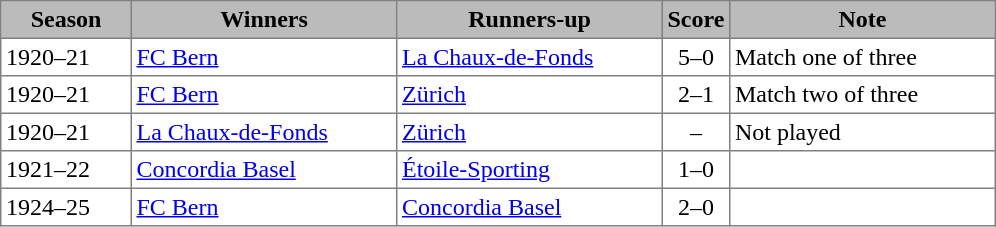<table cellpadding="3" cellspacing="3" border="1" style="border: gray solid 1px; border-collapse: collapse;">
<tr ---- bgcolor="#BBBBBB">
<th width="80px">Season</th>
<th width="170px">Winners</th>
<th width="170px">Runners-up</th>
<th>Score</th>
<th width="170px">Note</th>
</tr>
<tr>
<td>1920–21</td>
<td><a href='#'>FC Bern</a></td>
<td><a href='#'>La Chaux-de-Fonds</a></td>
<td align="center">5–0</td>
<td>Match one of three</td>
</tr>
<tr>
<td>1920–21</td>
<td><a href='#'>FC Bern</a></td>
<td><a href='#'>Zürich</a></td>
<td align="center">2–1</td>
<td>Match two of three</td>
</tr>
<tr>
<td>1920–21</td>
<td><a href='#'>La Chaux-de-Fonds</a></td>
<td><a href='#'>Zürich</a></td>
<td align="center">–</td>
<td>Not played</td>
</tr>
<tr>
<td>1921–22</td>
<td><a href='#'>Concordia Basel</a></td>
<td><a href='#'>Étoile-Sporting</a></td>
<td align="center">1–0</td>
<td></td>
</tr>
<tr>
<td>1924–25</td>
<td><a href='#'>FC Bern</a></td>
<td><a href='#'>Concordia Basel</a></td>
<td align="center">2–0</td>
<td></td>
</tr>
</table>
